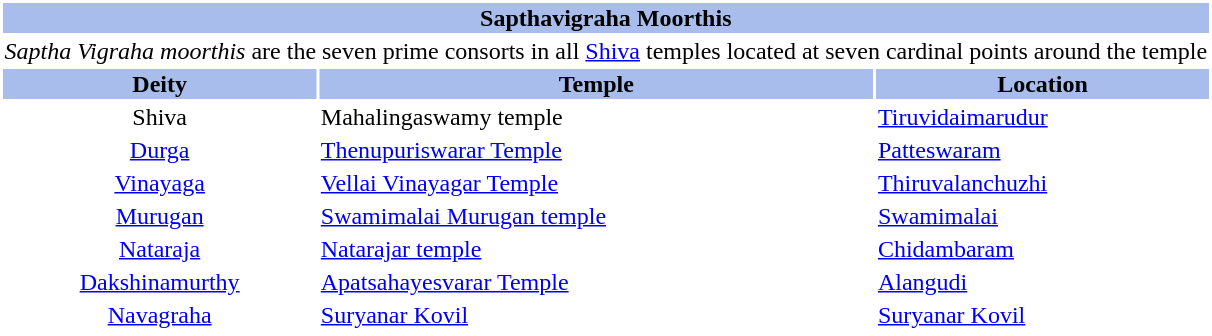<table class="toccolours" style="clear:right; float:center; background:#ffffff; margin: 0 0 0.5em 1em; width:220">
<tr>
<th style="background:#A8BDEC;text-align:center;" colspan="3">  <strong>Sapthavigraha Moorthis</strong>  </th>
</tr>
<tr>
<td style="text-align:center;" colspan="3"><em>Saptha Vigraha moorthis</em> are the seven prime consorts in all <a href='#'>Shiva</a> temples located at seven cardinal points around the temple</td>
</tr>
<tr>
<td style="text-align:center;background:#A8BDEC"><strong>Deity</strong></td>
<td style="text-align:center;background:#A8BDEC"><strong>Temple</strong></td>
<td style="text-align:center;background:#A8BDEC"><strong>Location</strong></td>
</tr>
<tr>
<td style="text-align:center;">Shiva</td>
<td>Mahalingaswamy temple</td>
<td><a href='#'>Tiruvidaimarudur</a></td>
</tr>
<tr>
<td style="text-align:center;"><a href='#'>Durga</a></td>
<td><a href='#'>Thenupuriswarar Temple</a></td>
<td><a href='#'>Patteswaram</a></td>
</tr>
<tr>
<td style="text-align:center;"><a href='#'>Vinayaga</a></td>
<td><a href='#'>Vellai Vinayagar Temple</a></td>
<td><a href='#'>Thiruvalanchuzhi</a></td>
</tr>
<tr>
<td style="text-align:center;"><a href='#'>Murugan</a></td>
<td><a href='#'>Swamimalai Murugan temple</a></td>
<td><a href='#'>Swamimalai</a></td>
</tr>
<tr>
<td style="text-align:center;"><a href='#'>Nataraja</a></td>
<td><a href='#'>Natarajar temple</a></td>
<td><a href='#'>Chidambaram</a></td>
</tr>
<tr>
<td style="text-align:center;"><a href='#'>Dakshinamurthy</a></td>
<td><a href='#'>Apatsahayesvarar Temple</a></td>
<td><a href='#'>Alangudi</a></td>
</tr>
<tr>
<td style="text-align:center;"><a href='#'>Navagraha</a></td>
<td><a href='#'>Suryanar Kovil</a></td>
<td><a href='#'>Suryanar Kovil</a></td>
</tr>
<tr>
</tr>
</table>
